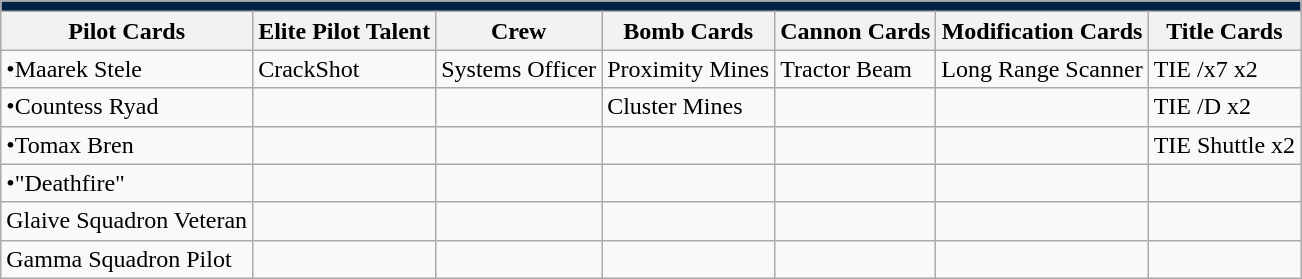<table class="wikitable sortable">
<tr style="background:#002244;">
<td colspan="7"></td>
</tr>
<tr>
<th>Pilot Cards</th>
<th>Elite Pilot Talent</th>
<th>Crew</th>
<th>Bomb Cards</th>
<th>Cannon Cards</th>
<th>Modification Cards</th>
<th>Title Cards</th>
</tr>
<tr>
<td>•Maarek Stele</td>
<td>CrackShot</td>
<td>Systems Officer</td>
<td>Proximity Mines</td>
<td>Tractor Beam</td>
<td>Long Range Scanner</td>
<td>TIE /x7 x2</td>
</tr>
<tr>
<td>•Countess Ryad</td>
<td></td>
<td></td>
<td>Cluster Mines</td>
<td></td>
<td></td>
<td>TIE /D x2</td>
</tr>
<tr>
<td>•Tomax Bren</td>
<td></td>
<td></td>
<td></td>
<td></td>
<td></td>
<td>TIE Shuttle x2</td>
</tr>
<tr>
<td>•"Deathfire"</td>
<td></td>
<td></td>
<td></td>
<td></td>
<td></td>
<td></td>
</tr>
<tr>
<td>Glaive Squadron Veteran</td>
<td></td>
<td></td>
<td></td>
<td></td>
<td></td>
<td></td>
</tr>
<tr>
<td>Gamma Squadron Pilot</td>
<td></td>
<td></td>
<td></td>
<td></td>
<td></td>
<td></td>
</tr>
</table>
